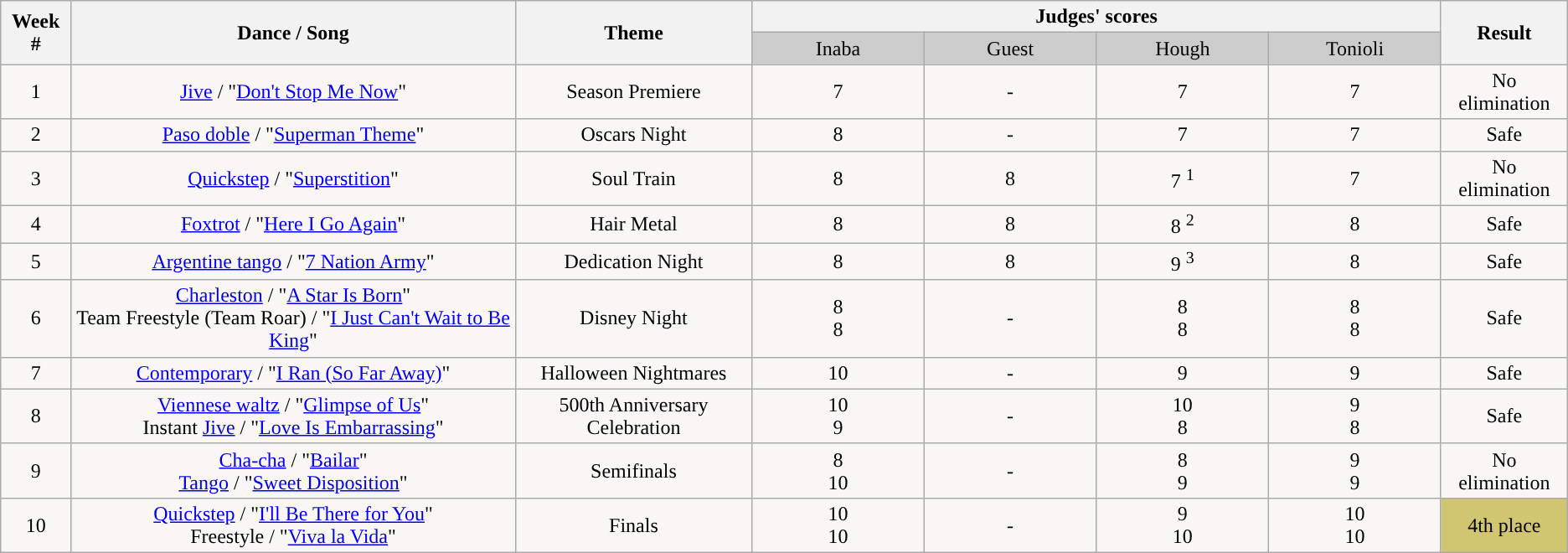<table class="wikitable collapsible" style="text-align:center;">
<tr style="text-align:center;">
<th rowspan="2" bgcolor="#CCCCCC" align="Center">Week #</th>
<th rowspan="2" bgcolor="#CCCCCC" align="Center">Dance / Song</th>
<th rowspan="2" bgcolor="#CCCCCC" align="Center">Theme</th>
<th colspan="4" bgcolor="#CCCCCC" align="Center">Judges' scores</th>
<th rowspan="2" bgcolor="#CCCCCC" align="Center">Result</th>
</tr>
<tr>
<td bgcolor="#CCCCCC" width="11%" align="center">Inaba</td>
<td bgcolor="#CCCCCC" width="11%" align="center">Guest</td>
<td bgcolor="#CCCCCC" width="11%" align="center">Hough</td>
<td bgcolor="#CCCCCC" width="11%" align="center">Tonioli</td>
</tr>
<tr>
<td bgcolor="FAF6F6">1</td>
<td align="center" bgcolor="FAF6F6"><a href='#'>Jive</a> / "<a href='#'>Don't Stop Me Now</a>"</td>
<td bgcolor="FAF6F6">Season Premiere</td>
<td bgcolor="FAF6F6">7</td>
<td bgcolor="FAF6F6">-</td>
<td bgcolor="FAF6F6">7</td>
<td bgcolor="FAF6F6">7</td>
<td bgcolor="FAF6F6">No elimination</td>
</tr>
<tr>
<td bgcolor="FAF6F6">2</td>
<td align="center" bgcolor="FAF6F6"><a href='#'>Paso doble</a> / "<a href='#'>Superman Theme</a>"</td>
<td bgcolor="FAF6F6">Oscars Night</td>
<td bgcolor="FAF6F6">8</td>
<td bgcolor="FAF6F6">-</td>
<td bgcolor="FAF6F6">7</td>
<td bgcolor="FAF6F6">7</td>
<td bgcolor="FAF6F6">Safe</td>
</tr>
<tr>
<td bgcolor="FAF6F6">3</td>
<td align="center" bgcolor="FAF6F6"><a href='#'>Quickstep</a> / "<a href='#'>Superstition</a>"</td>
<td bgcolor="FAF6F6">Soul Train</td>
<td bgcolor="FAF6F6">8</td>
<td bgcolor="FAF6F6">8</td>
<td bgcolor="FAF6F6">7 <sup>1</sup></td>
<td bgcolor="FAF6F6">7</td>
<td bgcolor="FAF6F6">No elimination</td>
</tr>
<tr>
<td bgcolor="FAF6F6">4</td>
<td align="center" bgcolor="FAF6F6"><a href='#'>Foxtrot</a> / "<a href='#'>Here I Go Again</a>"</td>
<td bgcolor="FAF6F6">Hair Metal</td>
<td bgcolor="FAF6F6">8</td>
<td bgcolor="FAF6F6">8</td>
<td bgcolor="FAF6F6">8 <sup>2</sup></td>
<td bgcolor="FAF6F6">8</td>
<td bgcolor="FAF6F6">Safe</td>
</tr>
<tr>
<td bgcolor="FAF6F6">5</td>
<td align="center" bgcolor="FAF6F6"><a href='#'>Argentine tango</a> / "<a href='#'>7 Nation Army</a>"</td>
<td bgcolor="FAF6F6">Dedication Night</td>
<td bgcolor="FAF6F6">8</td>
<td bgcolor="FAF6F6">8</td>
<td bgcolor="FAF6F6">9 <sup>3</sup></td>
<td bgcolor="FAF6F6">8</td>
<td bgcolor="FAF6F6">Safe</td>
</tr>
<tr>
<td bgcolor="FAF6F6">6</td>
<td align="center" bgcolor="FAF6F6"><a href='#'>Charleston</a> / "<a href='#'>A Star Is Born</a>"<br>Team Freestyle (Team Roar) / "<a href='#'>I Just Can't Wait to Be King</a>"</td>
<td bgcolor="FAF6F6">Disney Night</td>
<td bgcolor="FAF6F6">8<br>8</td>
<td bgcolor="FAF6F6">-</td>
<td bgcolor="FAF6F6">8<br>8</td>
<td bgcolor="FAF6F6">8<br>8</td>
<td bgcolor="FAF6F6">Safe</td>
</tr>
<tr>
<td bgcolor="FAF6F6">7</td>
<td align="center" bgcolor="FAF6F6"><a href='#'>Contemporary</a> / "<a href='#'>I Ran (So Far Away)</a>"</td>
<td bgcolor="FAF6F6">Halloween Nightmares</td>
<td bgcolor="FAF6F6">10</td>
<td bgcolor="FAF6F6">-</td>
<td bgcolor="FAF6F6">9</td>
<td bgcolor="FAF6F6">9</td>
<td bgcolor="FAF6F6">Safe</td>
</tr>
<tr>
<td bgcolor="FAF6F6">8</td>
<td align="center" bgcolor="FAF6F6"><a href='#'>Viennese waltz</a> / "<a href='#'>Glimpse of Us</a>"<br>Instant <a href='#'>Jive</a> / "<a href='#'>Love Is Embarrassing</a>"</td>
<td bgcolor="FAF6F6">500th Anniversary Celebration</td>
<td bgcolor="FAF6F6">10<br>9</td>
<td bgcolor="FAF6F6">-</td>
<td bgcolor="FAF6F6">10<br>8</td>
<td bgcolor="FAF6F6">9<br>8</td>
<td bgcolor="FAF6F6">Safe</td>
</tr>
<tr>
<td bgcolor="FAF6F6">9<br></td>
<td align="center" bgcolor="FAF6F6"><a href='#'>Cha-cha</a> / "<a href='#'>Bailar</a>"<br><a href='#'>Tango</a> / "<a href='#'>Sweet Disposition</a>"</td>
<td bgcolor="FAF6F6">Semifinals</td>
<td bgcolor="FAF6F6">8<br>10</td>
<td bgcolor="FAF6F6">-</td>
<td bgcolor="FAF6F6">8<br>9</td>
<td bgcolor="FAF6F6">9<br>9</td>
<td bgcolor="FAF6F6">No elimination</td>
</tr>
<tr>
<td bgcolor="FAF6F6">10<br></td>
<td align="center" bgcolor="FAF6F6"><a href='#'>Quickstep</a> / "<a href='#'>I'll Be There for You</a>"<br> Freestyle / "<a href='#'>Viva la Vida</a>"</td>
<td bgcolor="FAF6F6">Finals</td>
<td bgcolor="FAF6F6">10<br>10</td>
<td bgcolor="FAF6F6">-</td>
<td bgcolor="FAF6F6">9<br>10</td>
<td bgcolor="FAF6F6">10<br>10</td>
<td bgcolor="D1C571">4th place</td>
</tr>
</table>
